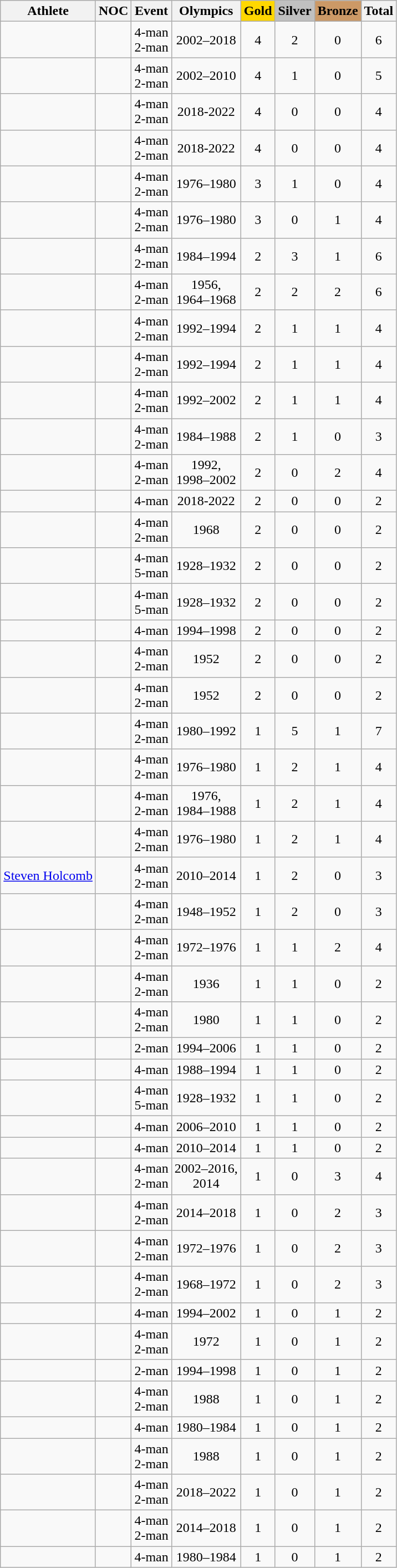<table class="wikitable sortable" style="text-align:center;">
<tr>
<th scope="col">Athlete</th>
<th scope="col">NOC</th>
<th scope="col">Event</th>
<th scope="col">Olympics</th>
<th scope="col"  style="background-color: gold;">Gold</th>
<th scope="col"  style="background-color: silver;">Silver</th>
<th scope="col"  style="background-color: #cc9966;">Bronze</th>
<th scope="col">Total</th>
</tr>
<tr>
<td align=left></td>
<td align=left></td>
<td align=left>4-man<br>2-man</td>
<td>2002–2018</td>
<td>4</td>
<td>2</td>
<td>0</td>
<td>6</td>
</tr>
<tr>
<td align=left></td>
<td align=left></td>
<td align=left>4-man<br>2-man</td>
<td>2002–2010</td>
<td>4</td>
<td>1</td>
<td>0</td>
<td>5</td>
</tr>
<tr>
<td align=left></td>
<td align=left></td>
<td align=left>4-man<br>2-man</td>
<td>2018-2022</td>
<td>4</td>
<td>0</td>
<td>0</td>
<td>4</td>
</tr>
<tr>
<td align=left></td>
<td align=left></td>
<td align=left>4-man<br>2-man</td>
<td>2018-2022</td>
<td>4</td>
<td>0</td>
<td>0</td>
<td>4</td>
</tr>
<tr>
<td align=left></td>
<td align=left></td>
<td align=left>4-man<br>2-man</td>
<td>1976–1980</td>
<td>3</td>
<td>1</td>
<td>0</td>
<td>4</td>
</tr>
<tr>
<td align=left></td>
<td align=left></td>
<td align=left>4-man<br>2-man</td>
<td>1976–1980</td>
<td>3</td>
<td>0</td>
<td>1</td>
<td>4</td>
</tr>
<tr>
<td align=left></td>
<td align=left><br></td>
<td align=left>4-man<br>2-man</td>
<td>1984–1994</td>
<td>2</td>
<td>3</td>
<td>1</td>
<td>6</td>
</tr>
<tr>
<td align=left></td>
<td align=left></td>
<td align=left>4-man<br>2-man</td>
<td>1956,<br>1964–1968</td>
<td>2</td>
<td>2</td>
<td>2</td>
<td>6</td>
</tr>
<tr>
<td align=left></td>
<td align=left></td>
<td align=left>4-man<br>2-man</td>
<td>1992–1994</td>
<td>2</td>
<td>1</td>
<td>1</td>
<td>4</td>
</tr>
<tr>
<td align=left></td>
<td align=left></td>
<td align=left>4-man<br>2-man</td>
<td>1992–1994</td>
<td>2</td>
<td>1</td>
<td>1</td>
<td>4</td>
</tr>
<tr>
<td align=left></td>
<td align=left></td>
<td align=left>4-man<br>2-man</td>
<td>1992–2002</td>
<td>2</td>
<td>1</td>
<td>1</td>
<td>4</td>
</tr>
<tr>
<td align=left></td>
<td align=left></td>
<td align=left>4-man<br>2-man</td>
<td>1984–1988</td>
<td>2</td>
<td>1</td>
<td>0</td>
<td>3</td>
</tr>
<tr>
<td align=left></td>
<td align=left></td>
<td align=left>4-man<br>2-man</td>
<td>1992,<br>1998–2002</td>
<td>2</td>
<td>0</td>
<td>2</td>
<td>4</td>
</tr>
<tr>
<td align=left></td>
<td align=left></td>
<td align=left>4-man</td>
<td>2018-2022</td>
<td>2</td>
<td>0</td>
<td>0</td>
<td>2</td>
</tr>
<tr>
<td align=left></td>
<td align=left></td>
<td align=left>4-man<br>2-man</td>
<td>1968</td>
<td>2</td>
<td>0</td>
<td>0</td>
<td>2</td>
</tr>
<tr>
<td align=left></td>
<td align=left></td>
<td align=left>4-man<br>5-man</td>
<td>1928–1932</td>
<td>2</td>
<td>0</td>
<td>0</td>
<td>2</td>
</tr>
<tr>
<td align=left></td>
<td align=left></td>
<td align=left>4-man<br>5-man</td>
<td>1928–1932</td>
<td>2</td>
<td>0</td>
<td>0</td>
<td>2</td>
</tr>
<tr>
<td align=left></td>
<td align=left></td>
<td align=left>4-man</td>
<td>1994–1998</td>
<td>2</td>
<td>0</td>
<td>0</td>
<td>2</td>
</tr>
<tr>
<td align=left></td>
<td align=left></td>
<td align=left>4-man<br>2-man</td>
<td>1952</td>
<td>2</td>
<td>0</td>
<td>0</td>
<td>2</td>
</tr>
<tr>
<td align=left></td>
<td align=left></td>
<td align=left>4-man<br>2-man</td>
<td>1952</td>
<td>2</td>
<td>0</td>
<td>0</td>
<td>2</td>
</tr>
<tr>
<td align=left></td>
<td align=left><br></td>
<td align=left>4-man<br>2-man</td>
<td>1980–1992</td>
<td>1</td>
<td>5</td>
<td>1</td>
<td>7</td>
</tr>
<tr>
<td align=left></td>
<td align=left></td>
<td align=left>4-man<br>2-man</td>
<td>1976–1980</td>
<td>1</td>
<td>2</td>
<td>1</td>
<td>4</td>
</tr>
<tr>
<td align=left></td>
<td align=left></td>
<td align=left>4-man<br>2-man</td>
<td>1976,<br> 1984–1988</td>
<td>1</td>
<td>2</td>
<td>1</td>
<td>4</td>
</tr>
<tr>
<td align=left></td>
<td align=left></td>
<td align=left>4-man<br>2-man</td>
<td>1976–1980</td>
<td>1</td>
<td>2</td>
<td>1</td>
<td>4</td>
</tr>
<tr>
<td align=left><a href='#'>Steven Holcomb</a></td>
<td align=left></td>
<td align=left>4-man<br>2-man</td>
<td>2010–2014</td>
<td>1</td>
<td>2</td>
<td>0</td>
<td>3</td>
</tr>
<tr>
<td align=left></td>
<td align=left></td>
<td align=left>4-man<br>2-man</td>
<td>1948–1952</td>
<td>1</td>
<td>2</td>
<td>0</td>
<td>3</td>
</tr>
<tr>
<td align=left></td>
<td align=left></td>
<td align=left>4-man<br>2-man</td>
<td>1972–1976</td>
<td>1</td>
<td>1</td>
<td>2</td>
<td>4</td>
</tr>
<tr>
<td align=left></td>
<td align=left></td>
<td align=left>4-man<br>2-man</td>
<td>1936</td>
<td>1</td>
<td>1</td>
<td>0</td>
<td>2</td>
</tr>
<tr>
<td align=left></td>
<td align=left></td>
<td align=left>4-man<br>2-man</td>
<td>1980</td>
<td>1</td>
<td>1</td>
<td>0</td>
<td>2</td>
</tr>
<tr>
<td align=left></td>
<td align=left></td>
<td align=left>2-man</td>
<td>1994–2006</td>
<td>1</td>
<td>1</td>
<td>0</td>
<td>2</td>
</tr>
<tr>
<td align=left></td>
<td align=left></td>
<td align=left>4-man</td>
<td>1988–1994</td>
<td>1</td>
<td>1</td>
<td>0</td>
<td>2</td>
</tr>
<tr>
<td align=left></td>
<td align=left></td>
<td align=left>4-man<br>5-man</td>
<td>1928–1932</td>
<td>1</td>
<td>1</td>
<td>0</td>
<td>2</td>
</tr>
<tr>
<td align=left></td>
<td align=left></td>
<td align=left>4-man</td>
<td>2006–2010</td>
<td>1</td>
<td>1</td>
<td>0</td>
<td>2</td>
</tr>
<tr>
<td align=left></td>
<td align=left></td>
<td align=left>4-man</td>
<td>2010–2014</td>
<td>1</td>
<td>1</td>
<td>0</td>
<td>2</td>
</tr>
<tr>
<td align=left></td>
<td align=left></td>
<td align=left>4-man<br>2-man</td>
<td>2002–2016,<br> 2014</td>
<td>1</td>
<td>0</td>
<td>3</td>
<td>4</td>
</tr>
<tr>
<td align=left></td>
<td align=left></td>
<td align=left>4-man<br>2-man</td>
<td>2014–2018</td>
<td>1</td>
<td>0</td>
<td>2</td>
<td>3</td>
</tr>
<tr>
<td align=left></td>
<td align=left></td>
<td align=left>4-man<br>2-man</td>
<td>1972–1976</td>
<td>1</td>
<td>0</td>
<td>2</td>
<td>3</td>
</tr>
<tr>
<td align=left></td>
<td align=left></td>
<td align=left>4-man<br>2-man</td>
<td>1968–1972</td>
<td>1</td>
<td>0</td>
<td>2</td>
<td>3</td>
</tr>
<tr>
<td align=left></td>
<td align=left></td>
<td align=left>4-man</td>
<td>1994–2002</td>
<td>1</td>
<td>0</td>
<td>1</td>
<td>2</td>
</tr>
<tr>
<td align=left></td>
<td align=left></td>
<td align=left>4-man<br>2-man</td>
<td>1972</td>
<td>1</td>
<td>0</td>
<td>1</td>
<td>2</td>
</tr>
<tr>
<td align=left></td>
<td align=left></td>
<td align=left>2-man</td>
<td>1994–1998</td>
<td>1</td>
<td>0</td>
<td>1</td>
<td>2</td>
</tr>
<tr>
<td align=left></td>
<td align=left></td>
<td align=left>4-man<br>2-man</td>
<td>1988</td>
<td>1</td>
<td>0</td>
<td>1</td>
<td>2</td>
</tr>
<tr>
<td align=left></td>
<td align=left></td>
<td align=left>4-man</td>
<td>1980–1984</td>
<td>1</td>
<td>0</td>
<td>1</td>
<td>2</td>
</tr>
<tr>
<td align=left></td>
<td align=left></td>
<td align=left>4-man<br>2-man</td>
<td>1988</td>
<td>1</td>
<td>0</td>
<td>1</td>
<td>2</td>
</tr>
<tr>
<td align=left></td>
<td align=left></td>
<td align=left>4-man<br>2-man</td>
<td>2018–2022</td>
<td>1</td>
<td>0</td>
<td>1</td>
<td>2</td>
</tr>
<tr>
<td align=left></td>
<td align=left></td>
<td align=left>4-man<br>2-man</td>
<td>2014–2018</td>
<td>1</td>
<td>0</td>
<td>1</td>
<td>2</td>
</tr>
<tr>
<td align=left></td>
<td align=left></td>
<td align=left>4-man</td>
<td>1980–1984</td>
<td>1</td>
<td>0</td>
<td>1</td>
<td>2</td>
</tr>
</table>
